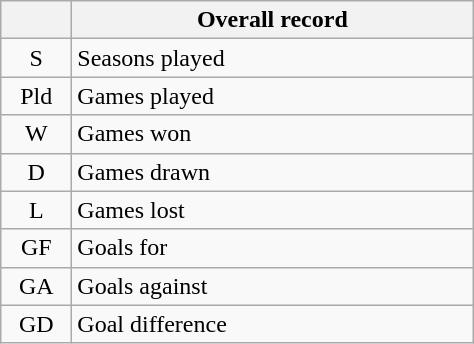<table class="wikitable">
<tr>
<th style="width: 40px"></th>
<th style="width: 260px">Overall record</th>
</tr>
<tr>
<td style="text-align: center">S</td>
<td>Seasons played</td>
</tr>
<tr>
<td style="text-align: center">Pld</td>
<td>Games played</td>
</tr>
<tr>
<td style="text-align: center">W</td>
<td>Games won</td>
</tr>
<tr>
<td style="text-align: center">D</td>
<td>Games drawn</td>
</tr>
<tr>
<td style="text-align: center">L</td>
<td>Games lost</td>
</tr>
<tr>
<td style="text-align: center">GF</td>
<td>Goals for</td>
</tr>
<tr>
<td style="text-align: center">GA</td>
<td>Goals against</td>
</tr>
<tr>
<td style="text-align: center">GD</td>
<td>Goal difference</td>
</tr>
</table>
